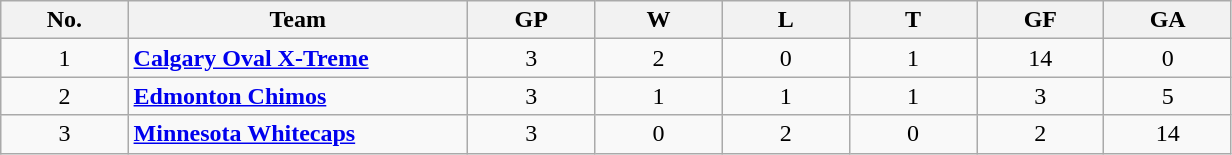<table class="wikitable sortable">
<tr>
<th bgcolor="#DDDDFF" width="7.5%" title="Division rank">No.</th>
<th bgcolor="#DDDDFF" width="20%">Team</th>
<th bgcolor="#DDDDFF" width="7.5%" title="Games played" class="unsortable">GP</th>
<th bgcolor="#DDDDFF" width="7.5%" title="Wins">W</th>
<th bgcolor="#DDDDFF" width="7.5%" title="Losses">L</th>
<th bgcolor="#DDDDFF" width="7.5%" title="Ties">T</th>
<th bgcolor="#DDDDFF" width="7.5%" title="Goals For">GF</th>
<th bgcolor="#DDDDFF" width="7.5%" title="Goals Against ">GA</th>
</tr>
<tr align=center>
<td>1</td>
<td align=left><strong><a href='#'>Calgary Oval X-Treme</a></strong></td>
<td>3</td>
<td>2</td>
<td>0</td>
<td>1</td>
<td>14</td>
<td>0</td>
</tr>
<tr align=center>
<td>2</td>
<td align=left><strong><a href='#'>Edmonton Chimos</a></strong></td>
<td>3</td>
<td>1</td>
<td>1</td>
<td>1</td>
<td>3</td>
<td>5</td>
</tr>
<tr align=center>
<td>3</td>
<td align=left><strong><a href='#'>Minnesota Whitecaps</a></strong></td>
<td>3</td>
<td>0</td>
<td>2</td>
<td>0</td>
<td>2</td>
<td>14</td>
</tr>
</table>
